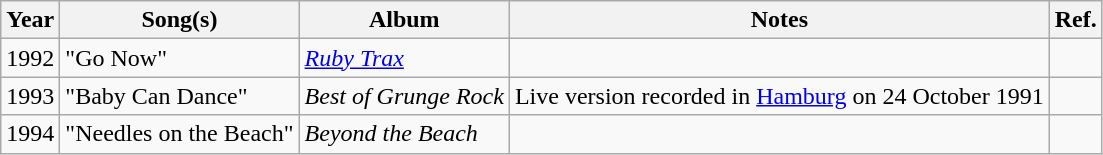<table class="wikitable">
<tr>
<th style="width:1em;">Year</th>
<th>Song(s)</th>
<th>Album</th>
<th>Notes</th>
<th>Ref.</th>
</tr>
<tr>
<td>1992</td>
<td>"Go Now"</td>
<td><em><a href='#'>Ruby Trax</a></em></td>
<td></td>
<td></td>
</tr>
<tr>
<td>1993</td>
<td>"Baby Can Dance"</td>
<td><em>Best of Grunge Rock</em></td>
<td>Live version recorded in <a href='#'>Hamburg</a> on 24 October 1991</td>
<td style="text-align:center;"></td>
</tr>
<tr>
<td>1994</td>
<td>"Needles on the Beach"</td>
<td><em>Beyond the Beach</em></td>
<td></td>
<td></td>
</tr>
</table>
